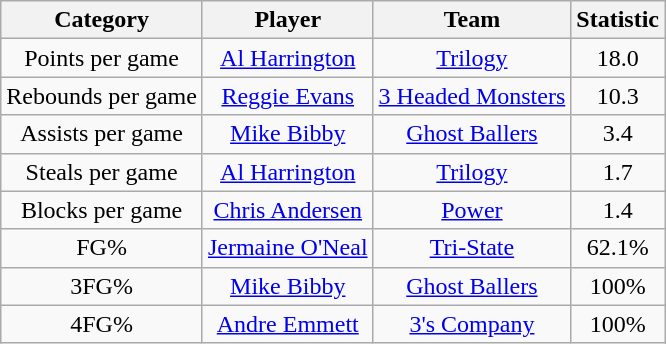<table class="wikitable" style="text-align:center">
<tr>
<th>Category</th>
<th>Player</th>
<th>Team</th>
<th>Statistic</th>
</tr>
<tr>
<td>Points per game</td>
<td><a href='#'>Al Harrington</a></td>
<td><a href='#'>Trilogy</a></td>
<td>18.0</td>
</tr>
<tr>
<td>Rebounds per game</td>
<td><a href='#'>Reggie Evans</a></td>
<td><a href='#'>3 Headed Monsters</a></td>
<td>10.3</td>
</tr>
<tr>
<td>Assists per game</td>
<td><a href='#'>Mike Bibby</a></td>
<td><a href='#'>Ghost Ballers</a></td>
<td>3.4</td>
</tr>
<tr>
<td>Steals per game</td>
<td><a href='#'>Al Harrington</a></td>
<td><a href='#'>Trilogy</a></td>
<td>1.7</td>
</tr>
<tr>
<td>Blocks per game</td>
<td><a href='#'>Chris Andersen</a></td>
<td><a href='#'>Power</a></td>
<td>1.4</td>
</tr>
<tr>
<td>FG%</td>
<td><a href='#'>Jermaine O'Neal</a></td>
<td><a href='#'>Tri-State</a></td>
<td>62.1%</td>
</tr>
<tr>
<td>3FG%</td>
<td><a href='#'>Mike Bibby</a></td>
<td><a href='#'>Ghost Ballers</a></td>
<td>100%</td>
</tr>
<tr>
<td>4FG%</td>
<td><a href='#'>Andre Emmett</a></td>
<td><a href='#'>3's Company</a></td>
<td>100%</td>
</tr>
</table>
